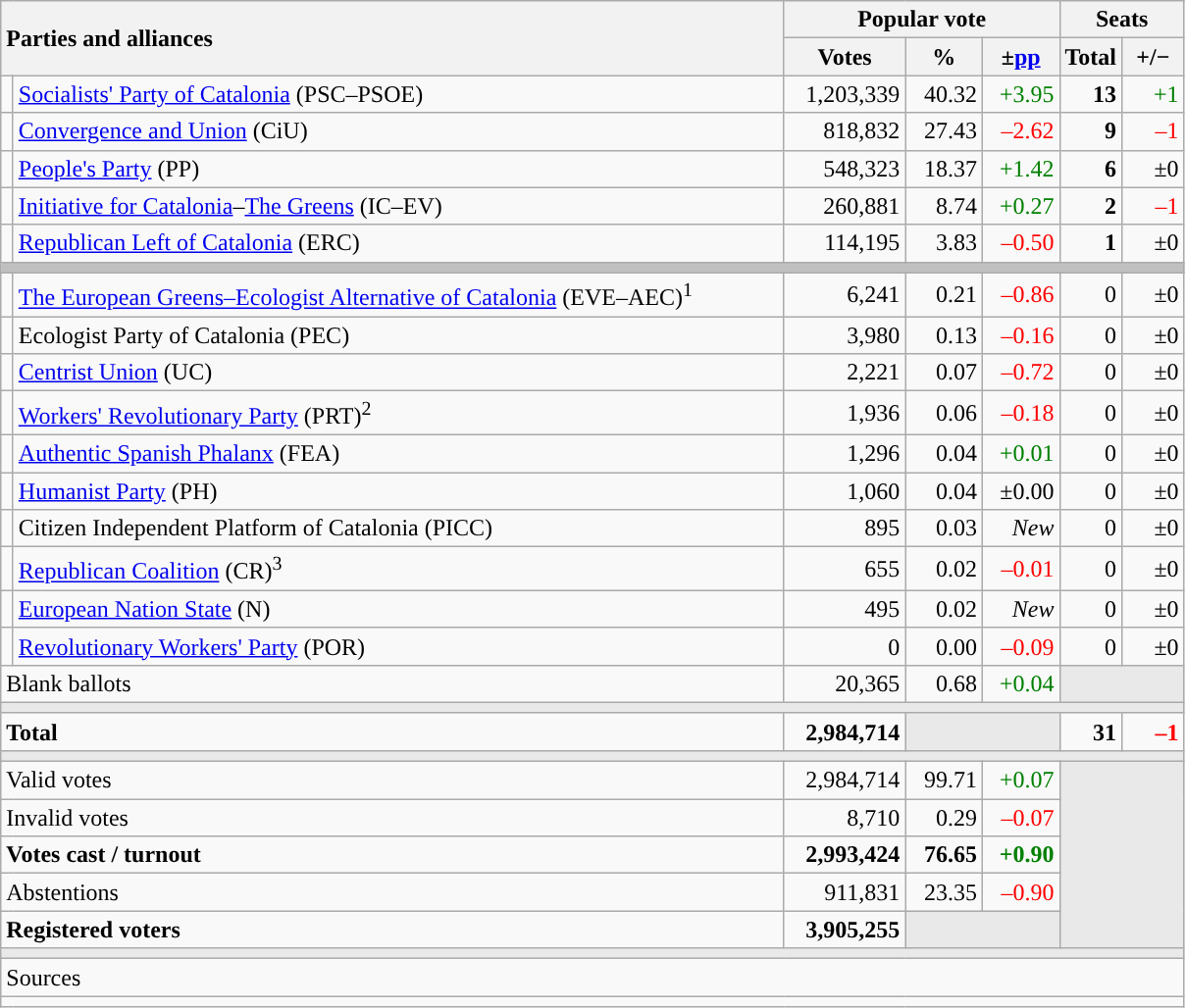<table class="wikitable" style="text-align:right;">
<tr>
<th style="text-align:left;" rowspan="2" colspan="2" width="525">Parties and alliances</th>
<th colspan="3">Popular vote</th>
<th colspan="2">Seats</th>
</tr>
<tr>
<th width="75">Votes</th>
<th width="45">%</th>
<th width="45">±<a href='#'>pp</a></th>
<th width="35">Total</th>
<th width="35">+/−</th>
</tr>
<tr>
<td width="1" style="color:inherit;background:"></td>
<td align="left"><a href='#'>Socialists' Party of Catalonia</a> (PSC–PSOE)</td>
<td>1,203,339</td>
<td>40.32</td>
<td style="color:green;">+3.95</td>
<td><strong>13</strong></td>
<td style="color:green;">+1</td>
</tr>
<tr>
<td style="color:inherit;background:"></td>
<td align="left"><a href='#'>Convergence and Union</a> (CiU)</td>
<td>818,832</td>
<td>27.43</td>
<td style="color:red;">–2.62</td>
<td><strong>9</strong></td>
<td style="color:red;">–1</td>
</tr>
<tr>
<td style="color:inherit;background:"></td>
<td align="left"><a href='#'>People's Party</a> (PP)</td>
<td>548,323</td>
<td>18.37</td>
<td style="color:green;">+1.42</td>
<td><strong>6</strong></td>
<td>±0</td>
</tr>
<tr>
<td style="color:inherit;background:"></td>
<td align="left"><a href='#'>Initiative for Catalonia</a>–<a href='#'>The Greens</a> (IC–EV)</td>
<td>260,881</td>
<td>8.74</td>
<td style="color:green;">+0.27</td>
<td><strong>2</strong></td>
<td style="color:red;">–1</td>
</tr>
<tr>
<td style="color:inherit;background:"></td>
<td align="left"><a href='#'>Republican Left of Catalonia</a> (ERC)</td>
<td>114,195</td>
<td>3.83</td>
<td style="color:red;">–0.50</td>
<td><strong>1</strong></td>
<td>±0</td>
</tr>
<tr>
<td colspan="7" bgcolor="#C0C0C0"></td>
</tr>
<tr>
<td style="color:inherit;background:"></td>
<td align="left"><a href='#'>The European Greens–Ecologist Alternative of Catalonia</a> (EVE–AEC)<sup>1</sup></td>
<td>6,241</td>
<td>0.21</td>
<td style="color:red;">–0.86</td>
<td>0</td>
<td>±0</td>
</tr>
<tr>
<td style="color:inherit;background:"></td>
<td align="left">Ecologist Party of Catalonia (PEC)</td>
<td>3,980</td>
<td>0.13</td>
<td style="color:red;">–0.16</td>
<td>0</td>
<td>±0</td>
</tr>
<tr>
<td style="color:inherit;background:"></td>
<td align="left"><a href='#'>Centrist Union</a> (UC)</td>
<td>2,221</td>
<td>0.07</td>
<td style="color:red;">–0.72</td>
<td>0</td>
<td>±0</td>
</tr>
<tr>
<td style="color:inherit;background:"></td>
<td align="left"><a href='#'>Workers' Revolutionary Party</a> (PRT)<sup>2</sup></td>
<td>1,936</td>
<td>0.06</td>
<td style="color:red;">–0.18</td>
<td>0</td>
<td>±0</td>
</tr>
<tr>
<td style="color:inherit;background:"></td>
<td align="left"><a href='#'>Authentic Spanish Phalanx</a> (FEA)</td>
<td>1,296</td>
<td>0.04</td>
<td style="color:green;">+0.01</td>
<td>0</td>
<td>±0</td>
</tr>
<tr>
<td style="color:inherit;background:"></td>
<td align="left"><a href='#'>Humanist Party</a> (PH)</td>
<td>1,060</td>
<td>0.04</td>
<td>±0.00</td>
<td>0</td>
<td>±0</td>
</tr>
<tr>
<td style="color:inherit;background:"></td>
<td align="left">Citizen Independent Platform of Catalonia (PICC)</td>
<td>895</td>
<td>0.03</td>
<td><em>New</em></td>
<td>0</td>
<td>±0</td>
</tr>
<tr>
<td style="color:inherit;background:"></td>
<td align="left"><a href='#'>Republican Coalition</a> (CR)<sup>3</sup></td>
<td>655</td>
<td>0.02</td>
<td style="color:red;">–0.01</td>
<td>0</td>
<td>±0</td>
</tr>
<tr>
<td style="color:inherit;background:"></td>
<td align="left"><a href='#'>European Nation State</a> (N)</td>
<td>495</td>
<td>0.02</td>
<td><em>New</em></td>
<td>0</td>
<td>±0</td>
</tr>
<tr>
<td style="color:inherit;background:"></td>
<td align="left"><a href='#'>Revolutionary Workers' Party</a> (POR)</td>
<td>0</td>
<td>0.00</td>
<td style="color:red;">–0.09</td>
<td>0</td>
<td>±0</td>
</tr>
<tr>
<td align="left" colspan="2">Blank ballots</td>
<td>20,365</td>
<td>0.68</td>
<td style="color:green;">+0.04</td>
<td bgcolor="#E9E9E9" colspan="2"></td>
</tr>
<tr>
<td colspan="7" bgcolor="#E9E9E9"></td>
</tr>
<tr style="font-weight:bold;">
<td align="left" colspan="2">Total</td>
<td>2,984,714</td>
<td bgcolor="#E9E9E9" colspan="2"></td>
<td>31</td>
<td style="color:red;">–1</td>
</tr>
<tr>
<td colspan="7" bgcolor="#E9E9E9"></td>
</tr>
<tr>
<td align="left" colspan="2">Valid votes</td>
<td>2,984,714</td>
<td>99.71</td>
<td style="color:green;">+0.07</td>
<td bgcolor="#E9E9E9" colspan="2" rowspan="5"></td>
</tr>
<tr>
<td align="left" colspan="2">Invalid votes</td>
<td>8,710</td>
<td>0.29</td>
<td style="color:red;">–0.07</td>
</tr>
<tr style="font-weight:bold;">
<td align="left" colspan="2">Votes cast / turnout</td>
<td>2,993,424</td>
<td>76.65</td>
<td style="color:green;">+0.90</td>
</tr>
<tr>
<td align="left" colspan="2">Abstentions</td>
<td>911,831</td>
<td>23.35</td>
<td style="color:red;">–0.90</td>
</tr>
<tr style="font-weight:bold;">
<td align="left" colspan="2">Registered voters</td>
<td>3,905,255</td>
<td bgcolor="#E9E9E9" colspan="2"></td>
</tr>
<tr>
<td colspan="7" bgcolor="#E9E9E9"></td>
</tr>
<tr>
<td align="left" colspan="7">Sources</td>
</tr>
<tr>
<td colspan="7" style="text-align:left; max-width:790px;"></td>
</tr>
</table>
